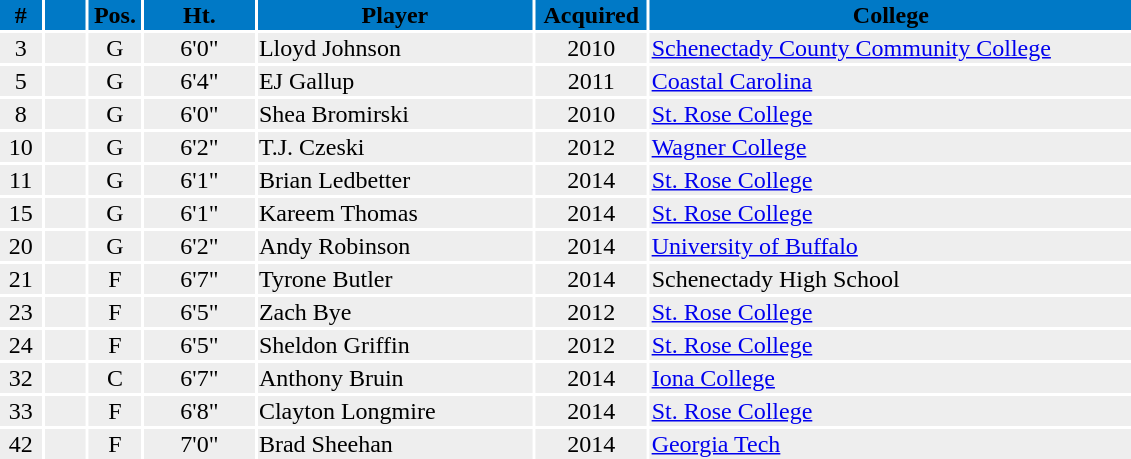<table width=60%>
<tr bgcolor="#0079C6">
<th width=3%><span>#</span></th>
<td width=3%></td>
<th width=3%><span>Pos.</span></th>
<th width=8%><span>Ht.</span></th>
<th width=20%><span>Player</span></th>
<th width=5%><span>Acquired</span></th>
<th width=35%><span>College</span></th>
</tr>
<tr bgcolor="#eeeeee">
<td align=center>3</td>
<td align=center></td>
<td align=center>G</td>
<td align=center>6'0"</td>
<td>Lloyd Johnson</td>
<td align=center>2010</td>
<td><a href='#'>Schenectady County Community College</a></td>
</tr>
<tr bgcolor="#eeeeee">
<td align=center>5</td>
<td align=center></td>
<td align=center>G</td>
<td align=center>6'4"</td>
<td>EJ Gallup</td>
<td align=center>2011</td>
<td><a href='#'>Coastal Carolina</a></td>
</tr>
<tr bgcolor="#eeeeee">
<td align=center>8</td>
<td align=center></td>
<td align=center>G</td>
<td align=center>6'0"</td>
<td>Shea Bromirski</td>
<td align=center>2010</td>
<td><a href='#'>St. Rose College</a></td>
</tr>
<tr bgcolor="#eeeeee">
<td align=center>10</td>
<td align=center></td>
<td align=center>G</td>
<td align=center>6'2"</td>
<td>T.J. Czeski</td>
<td align=center>2012</td>
<td><a href='#'>Wagner College</a></td>
</tr>
<tr bgcolor="#eeeeee">
<td align=center>11</td>
<td align=center></td>
<td align=center>G</td>
<td align=center>6'1"</td>
<td>Brian Ledbetter</td>
<td align=center>2014</td>
<td><a href='#'>St. Rose College</a></td>
</tr>
<tr bgcolor="#eeeeee">
<td align=center>15</td>
<td align=center></td>
<td align=center>G</td>
<td align=center>6'1"</td>
<td>Kareem Thomas</td>
<td align=center>2014</td>
<td><a href='#'>St. Rose College</a></td>
</tr>
<tr bgcolor="#eeeeee">
<td align=center>20</td>
<td align=center></td>
<td align=center>G</td>
<td align=center>6'2"</td>
<td>Andy Robinson</td>
<td align=center>2014</td>
<td><a href='#'>University of Buffalo</a></td>
</tr>
<tr bgcolor="#eeeeee">
<td align=center>21</td>
<td align=center></td>
<td align=center>F</td>
<td align=center>6'7"</td>
<td>Tyrone Butler</td>
<td align=center>2014</td>
<td>Schenectady High School</td>
</tr>
<tr bgcolor="#eeeeee">
<td align=center>23</td>
<td align=center></td>
<td align=center>F</td>
<td align=center>6'5"</td>
<td>Zach Bye</td>
<td align=center>2012</td>
<td><a href='#'>St. Rose College</a></td>
</tr>
<tr bgcolor="#eeeeee">
<td align=center>24</td>
<td align=center></td>
<td align=center>F</td>
<td align=center>6'5"</td>
<td>Sheldon Griffin</td>
<td align=center>2012</td>
<td><a href='#'>St. Rose College</a></td>
</tr>
<tr bgcolor="#eeeeee">
<td align=center>32</td>
<td align=center></td>
<td align=center>C</td>
<td align=center>6'7"</td>
<td>Anthony Bruin</td>
<td align=center>2014</td>
<td><a href='#'>Iona College</a></td>
</tr>
<tr bgcolor="#eeeeee">
<td align=center>33</td>
<td align=center></td>
<td align=center>F</td>
<td align=center>6'8"</td>
<td>Clayton Longmire</td>
<td align=center>2014</td>
<td><a href='#'>St. Rose College</a></td>
</tr>
<tr bgcolor="#eeeeee">
<td align=center>42</td>
<td align=center></td>
<td align=center>F</td>
<td align=center>7'0"</td>
<td>Brad Sheehan</td>
<td align=center>2014</td>
<td><a href='#'>Georgia Tech</a></td>
</tr>
</table>
